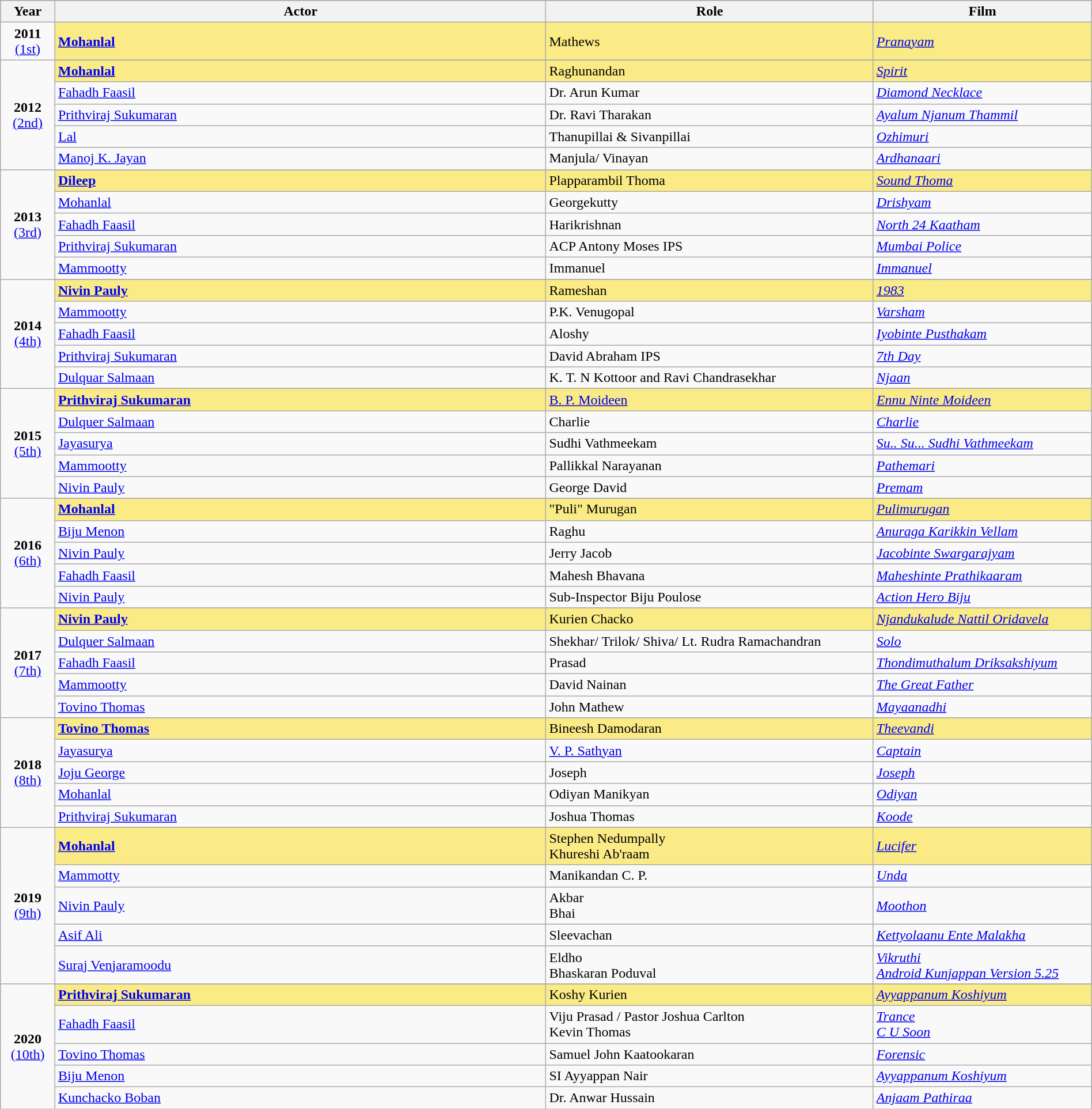<table class="wikitable" style="width:100%">
<tr bgcolor="#bebebe">
<th width="5%">Year</th>
<th width="45%">Actor</th>
<th width="30%">Role</th>
<th width="35%">Film</th>
</tr>
<tr>
<td style="text-align:center"><strong>2011</strong><br><a href='#'>(1st)</a></td>
<td style="background:#FAEB86"><strong><a href='#'>Mohanlal</a></strong></td>
<td style="background:#FAEB86">Mathews</td>
<td style="background:#FAEB86"><em><a href='#'>Pranayam</a></em></td>
</tr>
<tr>
<td rowspan=6 style="text-align:center"><strong>2012</strong><br><a href='#'>(2nd)</a></td>
</tr>
<tr style="background:#FAEB86">
<td><strong><a href='#'>Mohanlal</a></strong></td>
<td>Raghunandan</td>
<td><em><a href='#'>Spirit</a></em></td>
</tr>
<tr>
<td><a href='#'>Fahadh Faasil</a></td>
<td>Dr. Arun Kumar</td>
<td><em><a href='#'>Diamond Necklace</a></em></td>
</tr>
<tr>
<td><a href='#'>Prithviraj Sukumaran</a></td>
<td>Dr. Ravi Tharakan</td>
<td><em><a href='#'>Ayalum Njanum Thammil</a></em></td>
</tr>
<tr>
<td><a href='#'>Lal</a></td>
<td>Thanupillai & Sivanpillai</td>
<td><em><a href='#'>Ozhimuri</a></em></td>
</tr>
<tr>
<td><a href='#'>Manoj K. Jayan</a></td>
<td>Manjula/ Vinayan</td>
<td><em><a href='#'>Ardhanaari</a></em></td>
</tr>
<tr>
<td rowspan=6 style="text-align:center"><strong>2013</strong><br><a href='#'>(3rd)</a></td>
</tr>
<tr style="background:#FAEB86">
<td><strong><a href='#'>Dileep</a></strong></td>
<td>Plapparambil Thoma</td>
<td><em><a href='#'>Sound Thoma</a></em></td>
</tr>
<tr>
<td><a href='#'>Mohanlal</a></td>
<td>Georgekutty</td>
<td><em><a href='#'>Drishyam</a></em></td>
</tr>
<tr>
<td><a href='#'>Fahadh Faasil</a></td>
<td>Harikrishnan</td>
<td><em><a href='#'>North 24 Kaatham</a></em></td>
</tr>
<tr>
<td><a href='#'>Prithviraj Sukumaran</a></td>
<td>ACP Antony Moses IPS</td>
<td><em><a href='#'>Mumbai Police</a></em></td>
</tr>
<tr>
<td><a href='#'>Mammootty</a></td>
<td>Immanuel</td>
<td><em><a href='#'>Immanuel</a></em></td>
</tr>
<tr>
<td rowspan=6 style="text-align:center"><strong>2014</strong><br><a href='#'>(4th)</a></td>
</tr>
<tr style="background:#FAEB86">
<td><strong><a href='#'>Nivin Pauly</a></strong></td>
<td>Rameshan</td>
<td><em><a href='#'>1983</a></em></td>
</tr>
<tr>
<td><a href='#'>Mammootty</a></td>
<td>P.K. Venugopal</td>
<td><em><a href='#'>Varsham</a></em></td>
</tr>
<tr>
<td><a href='#'>Fahadh Faasil</a></td>
<td>Aloshy</td>
<td><em><a href='#'>Iyobinte Pusthakam</a></em></td>
</tr>
<tr>
<td><a href='#'>Prithviraj Sukumaran</a></td>
<td>David Abraham IPS</td>
<td><em><a href='#'>7th Day</a></em></td>
</tr>
<tr>
<td><a href='#'>Dulquar Salmaan</a></td>
<td>K. T. N Kottoor and Ravi Chandrasekhar</td>
<td><em><a href='#'>Njaan</a></em></td>
</tr>
<tr>
<td rowspan=6 style="text-align:center"><strong>2015</strong><br><a href='#'>(5th)</a></td>
</tr>
<tr style="background:#FAEB86">
<td><strong><a href='#'>Prithviraj Sukumaran</a></strong></td>
<td><a href='#'>B. P. Moideen</a></td>
<td><em><a href='#'>Ennu Ninte Moideen</a></em></td>
</tr>
<tr>
<td><a href='#'>Dulquer Salmaan</a></td>
<td>Charlie</td>
<td><em><a href='#'>Charlie</a></em></td>
</tr>
<tr>
<td><a href='#'>Jayasurya</a></td>
<td>Sudhi Vathmeekam</td>
<td><em><a href='#'>Su.. Su... Sudhi Vathmeekam</a></em></td>
</tr>
<tr>
<td><a href='#'>Mammootty</a></td>
<td>Pallikkal Narayanan</td>
<td><em><a href='#'>Pathemari</a></em></td>
</tr>
<tr>
<td><a href='#'>Nivin Pauly</a></td>
<td>George David</td>
<td><em><a href='#'>Premam</a></em></td>
</tr>
<tr>
<td rowspan=6 style="text-align:center"><strong>2016</strong><br><a href='#'>(6th)</a></td>
</tr>
<tr style="background:#FAEB86">
<td><strong><a href='#'>Mohanlal</a></strong></td>
<td>"Puli" Murugan</td>
<td><em><a href='#'>Pulimurugan</a></em></td>
</tr>
<tr>
<td><a href='#'>Biju Menon</a></td>
<td>Raghu</td>
<td><em><a href='#'>Anuraga Karikkin Vellam</a></em></td>
</tr>
<tr>
<td><a href='#'>Nivin Pauly</a></td>
<td>Jerry Jacob</td>
<td><em><a href='#'>Jacobinte Swargarajyam</a></em></td>
</tr>
<tr>
<td><a href='#'>Fahadh Faasil</a></td>
<td>Mahesh Bhavana</td>
<td><em><a href='#'>Maheshinte Prathikaaram</a></em></td>
</tr>
<tr>
<td><a href='#'>Nivin Pauly</a></td>
<td>Sub-Inspector Biju Poulose</td>
<td><em><a href='#'>Action Hero Biju</a></em></td>
</tr>
<tr>
<td rowspan=6 style="text-align:center"><strong>2017</strong><br><a href='#'>(7th)</a></td>
</tr>
<tr style="background:#FAEB86">
<td><strong><a href='#'>Nivin Pauly</a></strong></td>
<td>Kurien Chacko</td>
<td><em><a href='#'>Njandukalude Nattil Oridavela</a></em></td>
</tr>
<tr>
<td><a href='#'>Dulquer Salmaan</a></td>
<td>Shekhar/ Trilok/ Shiva/ Lt. Rudra Ramachandran</td>
<td><em><a href='#'>Solo</a></em></td>
</tr>
<tr>
<td><a href='#'>Fahadh Faasil</a></td>
<td>Prasad</td>
<td><em><a href='#'>Thondimuthalum Driksakshiyum</a></em></td>
</tr>
<tr>
<td><a href='#'>Mammootty</a></td>
<td>David Nainan</td>
<td><em><a href='#'>The Great Father</a></em></td>
</tr>
<tr>
<td><a href='#'>Tovino Thomas</a></td>
<td>John Mathew</td>
<td><em><a href='#'>Mayaanadhi</a></em></td>
</tr>
<tr>
<td rowspan=6 style="text-align:center"><strong>2018</strong><br><a href='#'>(8th)</a></td>
</tr>
<tr style="background:#FAEB86">
<td><strong><a href='#'>Tovino Thomas</a></strong></td>
<td>Bineesh Damodaran</td>
<td><em><a href='#'>Theevandi</a></em></td>
</tr>
<tr>
<td><a href='#'>Jayasurya</a></td>
<td><a href='#'>V. P. Sathyan</a></td>
<td><em><a href='#'>Captain</a></em></td>
</tr>
<tr>
<td><a href='#'>Joju George</a></td>
<td>Joseph</td>
<td><em><a href='#'>Joseph</a></em></td>
</tr>
<tr>
<td><a href='#'>Mohanlal</a></td>
<td>Odiyan Manikyan</td>
<td><em><a href='#'>Odiyan</a></em></td>
</tr>
<tr>
<td><a href='#'>Prithviraj Sukumaran</a></td>
<td>Joshua Thomas</td>
<td><em><a href='#'>Koode</a></em></td>
</tr>
<tr>
<td rowspan=6 style="text-align:center"><strong>2019</strong><br><a href='#'>(9th)</a></td>
</tr>
<tr style="background:#FAEB86">
<td><strong><a href='#'>Mohanlal</a></strong></td>
<td>Stephen Nedumpally <br> Khureshi Ab'raam</td>
<td><em><a href='#'>Lucifer</a></em></td>
</tr>
<tr>
<td><a href='#'>Mammotty</a></td>
<td>Manikandan C. P.</td>
<td><em><a href='#'>Unda</a></em></td>
</tr>
<tr>
<td><a href='#'>Nivin Pauly</a></td>
<td>Akbar <br> Bhai</td>
<td><em><a href='#'>Moothon</a></em></td>
</tr>
<tr>
<td><a href='#'>Asif Ali</a></td>
<td>Sleevachan</td>
<td><em><a href='#'>Kettyolaanu Ente Malakha</a></em></td>
</tr>
<tr>
<td><a href='#'>Suraj Venjaramoodu</a></td>
<td>Eldho <br> Bhaskaran Poduval</td>
<td><em><a href='#'>Vikruthi</a></em> <br> <em><a href='#'>Android Kunjappan Version 5.25</a></em></td>
</tr>
<tr>
<td rowspan=6 style="text-align:center"><strong>2020</strong><br><a href='#'>(10th)</a></td>
</tr>
<tr style="background:#FAEB86">
<td><strong><a href='#'>Prithviraj Sukumaran</a></strong></td>
<td>Koshy Kurien</td>
<td><em><a href='#'>Ayyappanum Koshiyum</a></em></td>
</tr>
<tr>
<td><a href='#'>Fahadh Faasil</a></td>
<td>Viju Prasad / Pastor Joshua Carlton <br> Kevin Thomas</td>
<td><em><a href='#'>Trance</a></em><br><em><a href='#'>C U Soon</a></em></td>
</tr>
<tr>
<td><a href='#'>Tovino Thomas</a></td>
<td>Samuel John Kaatookaran</td>
<td><em><a href='#'>Forensic</a></em></td>
</tr>
<tr>
<td><a href='#'>Biju Menon</a></td>
<td>SI Ayyappan Nair</td>
<td><em><a href='#'>Ayyappanum Koshiyum</a></em></td>
</tr>
<tr>
<td><a href='#'>Kunchacko Boban</a></td>
<td>Dr. Anwar Hussain</td>
<td><em><a href='#'>Anjaam Pathiraa</a></em></td>
</tr>
</table>
